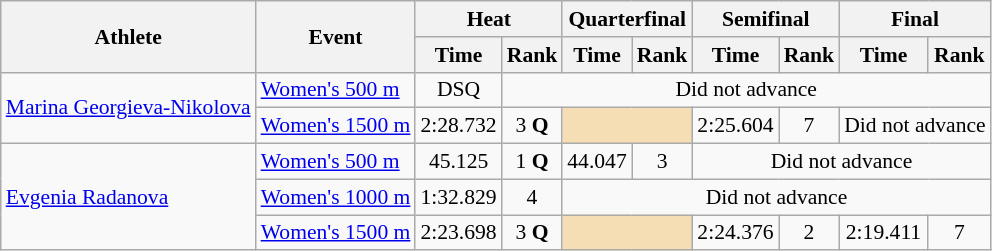<table class="wikitable" style="font-size:90%">
<tr>
<th rowspan="2">Athlete</th>
<th rowspan="2">Event</th>
<th colspan="2">Heat</th>
<th colspan="2">Quarterfinal</th>
<th colspan="2">Semifinal</th>
<th colspan="2">Final</th>
</tr>
<tr>
<th>Time</th>
<th>Rank</th>
<th>Time</th>
<th>Rank</th>
<th>Time</th>
<th>Rank</th>
<th>Time</th>
<th>Rank</th>
</tr>
<tr align=center>
<td align=left rowspan=2><a href='#'>Marina Georgieva-Nikolova</a></td>
<td align=left><a href='#'>Women's 500 m</a></td>
<td align="center">DSQ</td>
<td colspan=7>Did not advance</td>
</tr>
<tr align=center>
<td align=left><a href='#'>Women's 1500 m</a></td>
<td>2:28.732</td>
<td>3 <strong>Q</strong></td>
<td colspan=2 align="center" bgcolor="wheat"></td>
<td>2:25.604</td>
<td>7</td>
<td colspan=2>Did not advance</td>
</tr>
<tr align=center>
<td align=left rowspan=3><a href='#'>Evgenia Radanova</a></td>
<td align=left><a href='#'>Women's 500 m</a></td>
<td>45.125</td>
<td>1 <strong>Q</strong></td>
<td>44.047</td>
<td>3</td>
<td colspan=4>Did not advance</td>
</tr>
<tr align=center>
<td align=left><a href='#'>Women's 1000 m</a></td>
<td>1:32.829</td>
<td>4</td>
<td colspan=6>Did not advance</td>
</tr>
<tr align=center>
<td align=left><a href='#'>Women's 1500 m</a></td>
<td>2:23.698</td>
<td>3 <strong>Q</strong></td>
<td colspan=2 align="center" bgcolor="wheat"></td>
<td>2:24.376</td>
<td>2</td>
<td>2:19.411</td>
<td>7</td>
</tr>
</table>
